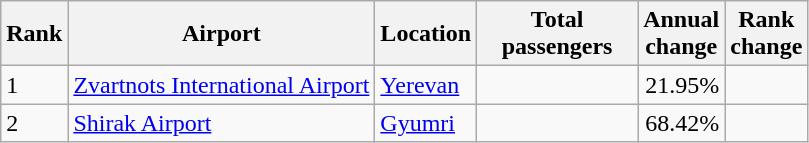<table class="wikitable">
<tr>
<th>Rank</th>
<th>Airport</th>
<th>Location</th>
<th style="width:100px">Total<br>passengers</th>
<th>Annual<br>change</th>
<th>Rank<br>change</th>
</tr>
<tr>
<td>1</td>
<td><a href='#'>Zvartnots International Airport</a></td>
<td><a href='#'>Yerevan</a></td>
<td align="right"></td>
<td align="right">21.95%</td>
<td align="center"></td>
</tr>
<tr>
<td>2</td>
<td><a href='#'>Shirak Airport</a></td>
<td><a href='#'>Gyumri</a></td>
<td align="right"></td>
<td align="right">68.42%</td>
<td align="center"></td>
</tr>
</table>
